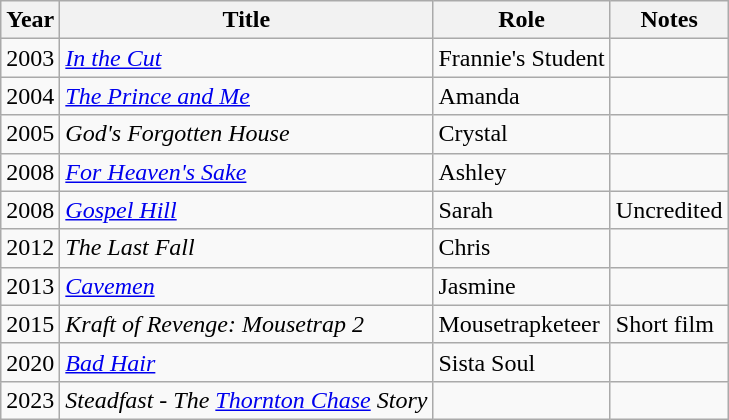<table class="wikitable sortable">
<tr>
<th>Year</th>
<th>Title</th>
<th>Role</th>
<th class="unsortable">Notes</th>
</tr>
<tr>
<td>2003</td>
<td><em><a href='#'>In the Cut</a></em></td>
<td>Frannie's Student</td>
<td></td>
</tr>
<tr>
<td>2004</td>
<td><em><a href='#'>The Prince and Me</a></em></td>
<td>Amanda</td>
<td></td>
</tr>
<tr>
<td>2005</td>
<td><em>God's Forgotten House</em></td>
<td>Crystal</td>
<td></td>
</tr>
<tr>
<td>2008</td>
<td><em><a href='#'>For Heaven's Sake</a></em></td>
<td>Ashley</td>
<td></td>
</tr>
<tr>
<td>2008</td>
<td><em><a href='#'>Gospel Hill</a></em></td>
<td>Sarah</td>
<td>Uncredited</td>
</tr>
<tr>
<td>2012</td>
<td><em>The Last Fall</em></td>
<td>Chris</td>
<td></td>
</tr>
<tr>
<td>2013</td>
<td><em><a href='#'>Cavemen</a></em></td>
<td>Jasmine</td>
<td></td>
</tr>
<tr>
<td>2015</td>
<td><em>Kraft of Revenge: Mousetrap 2</em></td>
<td>Mousetrapketeer</td>
<td>Short film</td>
</tr>
<tr>
<td>2020</td>
<td><em><a href='#'>Bad Hair</a></em></td>
<td>Sista Soul</td>
<td></td>
</tr>
<tr>
<td>2023</td>
<td><em>Steadfast - The <a href='#'>Thornton Chase</a> Story</em></td>
<td></td>
<td></td>
</tr>
</table>
